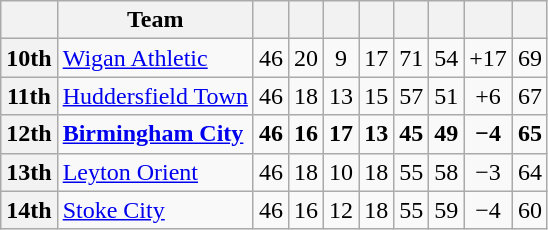<table class="wikitable" style="text-align:center">
<tr>
<th scope="col"></th>
<th scope="col">Team</th>
<th scope="col"></th>
<th scope="col"></th>
<th scope="col"></th>
<th scope="col"></th>
<th scope="col"></th>
<th scope="col"></th>
<th scope="col"></th>
<th scope="col"></th>
</tr>
<tr>
<th scope="row">10th</th>
<td align="left"><a href='#'>Wigan Athletic</a></td>
<td>46</td>
<td>20</td>
<td>9</td>
<td>17</td>
<td>71</td>
<td>54</td>
<td>+17</td>
<td>69</td>
</tr>
<tr>
<th scope="row">11th</th>
<td align="left"><a href='#'>Huddersfield Town</a></td>
<td>46</td>
<td>18</td>
<td>13</td>
<td>15</td>
<td>57</td>
<td>51</td>
<td>+6</td>
<td>67</td>
</tr>
<tr style="font-weight:bold">
<th scope="row">12th</th>
<td align="left"><a href='#'>Birmingham City</a></td>
<td>46</td>
<td>16</td>
<td>17</td>
<td>13</td>
<td>45</td>
<td>49</td>
<td>−4</td>
<td>65</td>
</tr>
<tr>
<th scope="row">13th</th>
<td align="left"><a href='#'>Leyton Orient</a></td>
<td>46</td>
<td>18</td>
<td>10</td>
<td>18</td>
<td>55</td>
<td>58</td>
<td>−3</td>
<td>64</td>
</tr>
<tr>
<th scope="row">14th</th>
<td align="left"><a href='#'>Stoke City</a></td>
<td>46</td>
<td>16</td>
<td>12</td>
<td>18</td>
<td>55</td>
<td>59</td>
<td>−4</td>
<td>60</td>
</tr>
</table>
